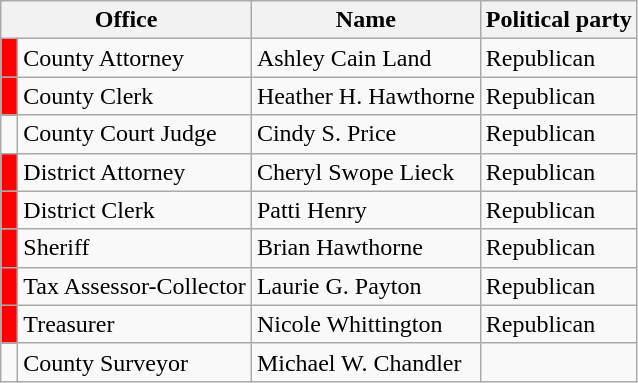<table class="wikitable">
<tr>
<th colspan="2">Office</th>
<th>Name</th>
<th>Political party</th>
</tr>
<tr>
<td bgcolor="red"> </td>
<td>County Attorney</td>
<td>Ashley Cain Land</td>
<td>Republican</td>
</tr>
<tr>
<td bgcolor="red"> </td>
<td>County Clerk</td>
<td>Heather H. Hawthorne</td>
<td>Republican</td>
</tr>
<tr>
<td></td>
<td>County Court Judge</td>
<td>Cindy S. Price</td>
<td>Republican</td>
</tr>
<tr>
<td bgcolor="red"> </td>
<td>District Attorney</td>
<td>Cheryl Swope Lieck</td>
<td>Republican</td>
</tr>
<tr>
<td bgcolor="red"> </td>
<td>District Clerk</td>
<td>Patti Henry</td>
<td>Republican</td>
</tr>
<tr>
<td bgcolor="red"> </td>
<td>Sheriff</td>
<td>Brian Hawthorne</td>
<td>Republican</td>
</tr>
<tr>
<td bgcolor="red"> </td>
<td>Tax Assessor-Collector</td>
<td>Laurie G. Payton</td>
<td>Republican</td>
</tr>
<tr>
<td bgcolor="red"> </td>
<td>Treasurer</td>
<td>Nicole Whittington</td>
<td>Republican</td>
</tr>
<tr>
<td></td>
<td>County Surveyor</td>
<td>Michael W. Chandler</td>
<td></td>
</tr>
</table>
